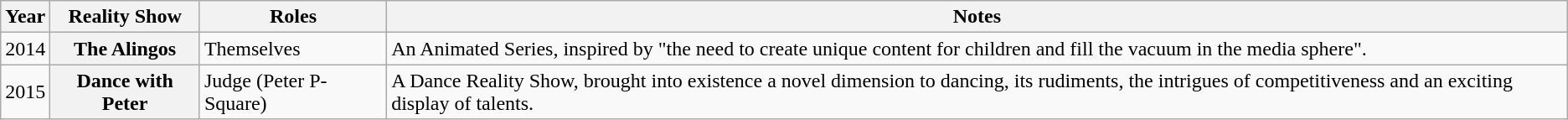<table class="wikitable">
<tr>
<th>Year</th>
<th>Reality Show</th>
<th>Roles</th>
<th>Notes</th>
</tr>
<tr>
<td>2014</td>
<th>The Alingos</th>
<td>Themselves</td>
<td>An Animated Series, inspired by "the need to create unique content for children and fill the vacuum in the media sphere".</td>
</tr>
<tr>
<td>2015</td>
<th>Dance with Peter</th>
<td>Judge (Peter P-Square)</td>
<td>A Dance Reality Show, brought into existence a novel dimension to dancing, its rudiments, the intrigues of competitiveness and an exciting display of talents.<br></td>
</tr>
</table>
